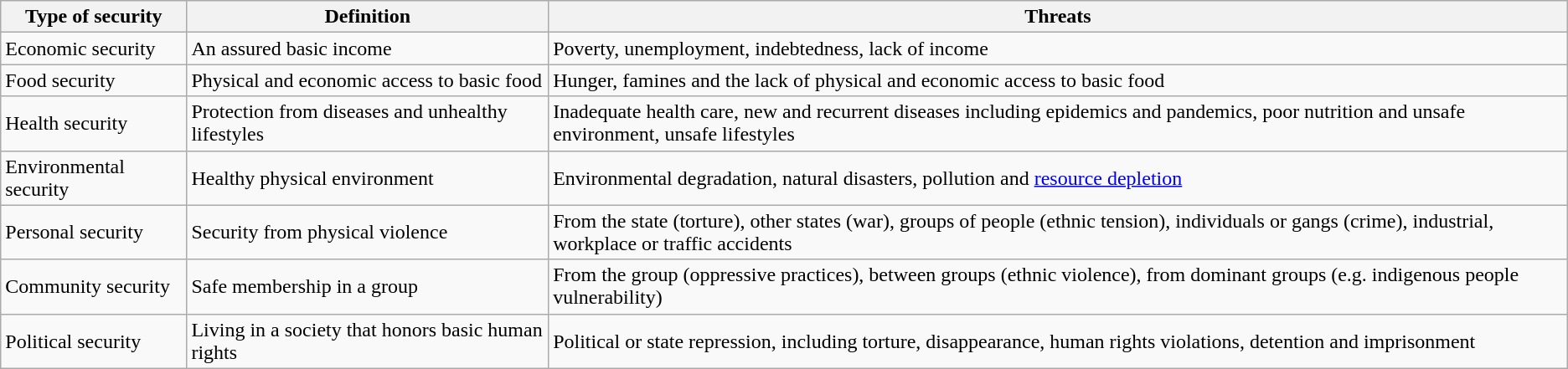<table class="wikitable">
<tr>
<th>Type of security</th>
<th>Definition</th>
<th>Threats</th>
</tr>
<tr>
<td>Economic security</td>
<td>An assured basic income</td>
<td>Poverty, unemployment, indebtedness, lack of income</td>
</tr>
<tr>
<td>Food security</td>
<td>Physical and economic access to basic food</td>
<td>Hunger, famines and the lack of physical and economic access to basic food</td>
</tr>
<tr>
<td>Health security</td>
<td>Protection from diseases and unhealthy lifestyles</td>
<td>Inadequate health care, new and recurrent diseases including epidemics and pandemics, poor nutrition and unsafe environment, unsafe lifestyles</td>
</tr>
<tr>
<td>Environmental security</td>
<td>Healthy physical environment</td>
<td>Environmental degradation, natural disasters, pollution and <a href='#'>resource depletion</a></td>
</tr>
<tr>
<td>Personal security</td>
<td>Security from physical violence</td>
<td>From the state (torture), other states (war), groups of people (ethnic tension), individuals or gangs (crime), industrial, workplace or traffic accidents</td>
</tr>
<tr>
<td>Community security</td>
<td>Safe membership in a group</td>
<td>From the group (oppressive practices), between groups (ethnic violence), from dominant groups (e.g. indigenous people vulnerability)</td>
</tr>
<tr>
<td>Political security</td>
<td>Living in a society that honors basic human rights</td>
<td>Political or state repression, including torture, disappearance, human rights violations, detention and imprisonment</td>
</tr>
</table>
